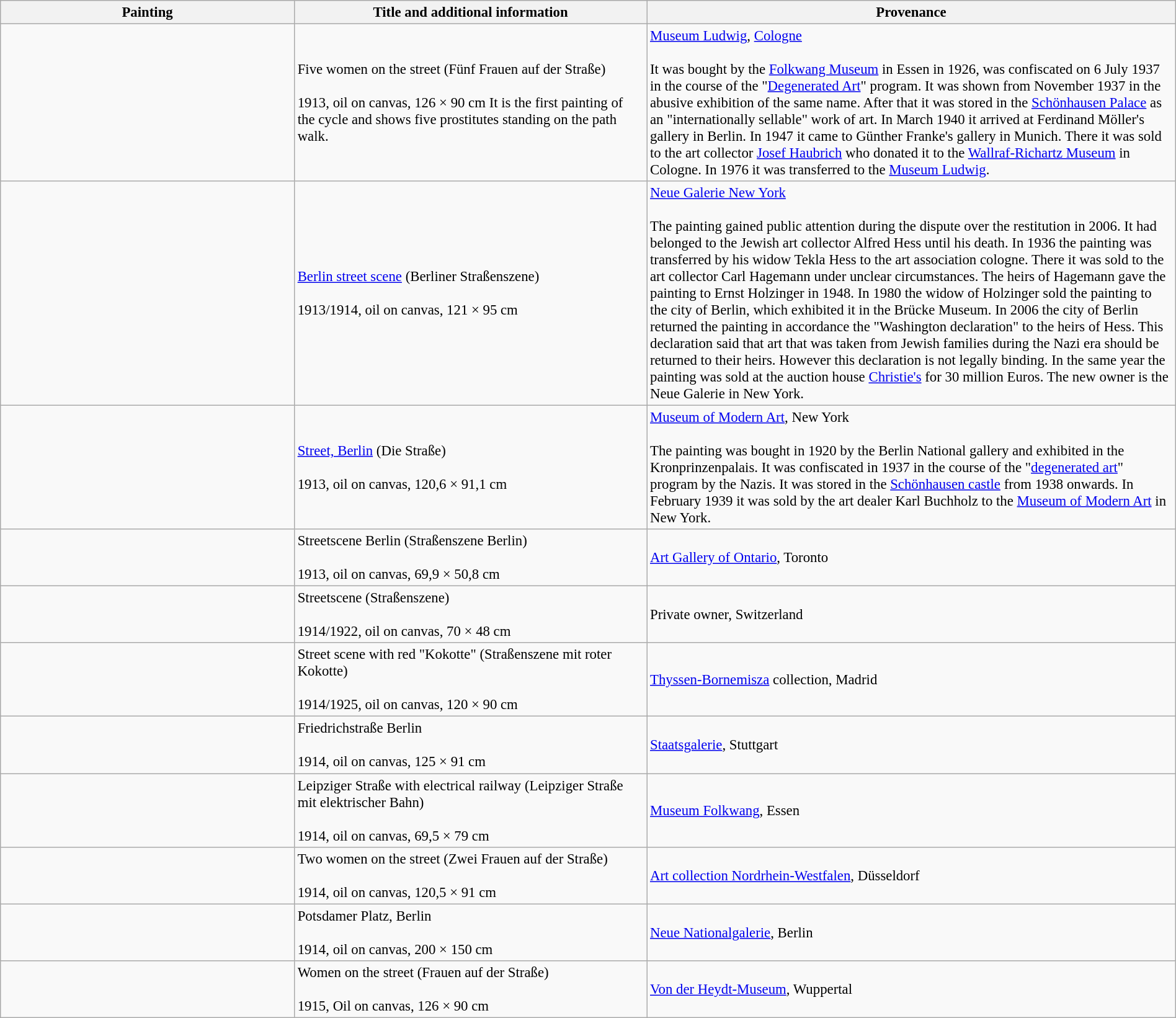<table class="wikitable" style="font-size: 95%;" width="100%">
<tr>
<th style="width:25%">Painting</th>
<th style="width:30%">Title and additional information</th>
<th style="width:45%">Provenance</th>
</tr>
<tr>
<td></td>
<td>Five women on the street (Fünf Frauen auf der Straße)<br><br>1913, oil on canvas,
126 × 90 cm 
It is the first painting of the cycle and shows five prostitutes standing on the path walk.</td>
<td><a href='#'>Museum Ludwig</a>, <a href='#'>Cologne</a><br><br>It was bought by the <a href='#'>Folkwang Museum</a> in Essen in 1926, was confiscated on 6 July 1937 in the course of the "<a href='#'>Degenerated Art</a>" program. It was shown from November 1937 in the abusive exhibition of the same name. After that it was stored in the <a href='#'>Schönhausen Palace</a> as an "internationally sellable" work of art. In March 1940 it arrived at Ferdinand Möller's gallery in Berlin. In 1947 it came to Günther Franke's gallery in Munich. There it was sold to the art collector <a href='#'>Josef Haubrich</a> who donated it to the <a href='#'>Wallraf-Richartz Museum</a> in Cologne. In 1976 it was transferred to the <a href='#'>Museum Ludwig</a>.</td>
</tr>
<tr>
<td></td>
<td><a href='#'>Berlin street scene</a> (Berliner Straßenszene)<br><br>1913/1914, oil on canvas,
121 × 95 cm </td>
<td><a href='#'>Neue Galerie New York</a><br><br>The painting gained public attention during the dispute over the restitution in 2006. It had belonged to the Jewish art collector Alfred Hess until his death. In 1936 the painting was transferred by his widow Tekla Hess to the art association cologne. There it was sold to the art collector Carl Hagemann under unclear circumstances. The heirs of Hagemann gave the painting to Ernst Holzinger in 1948. In 1980 the widow of Holzinger sold the painting to the city of Berlin, which exhibited it in the Brücke Museum. In 2006 the city of Berlin returned the painting in accordance the "Washington declaration" to the heirs of Hess. This declaration said that art that was taken from Jewish families during the Nazi era should be returned to their heirs. However this declaration is not legally binding.  In the same year the painting was sold at the auction house <a href='#'>Christie's</a> for 30 million Euros. The new owner is the Neue Galerie in New York.</td>
</tr>
<tr>
<td></td>
<td><a href='#'>Street, Berlin</a> (Die Straße)<br><br>1913, oil on canvas,
120,6 × 91,1 cm </td>
<td><a href='#'>Museum of Modern Art</a>, New York<br><br>The painting was bought in 1920 by the Berlin National gallery and exhibited in the Kronprinzenpalais. It was confiscated in 1937 in the course of the "<a href='#'>degenerated art</a>" program by the Nazis. It was stored in the <a href='#'>Schönhausen castle</a> from 1938 onwards. In February 1939 it was sold by the art dealer Karl Buchholz to the <a href='#'>Museum of Modern Art</a> in New York.</td>
</tr>
<tr>
<td></td>
<td>Streetscene Berlin (Straßenszene Berlin)<br><br>1913, oil on canvas,
69,9 × 50,8 cm </td>
<td><a href='#'>Art Gallery of Ontario</a>, Toronto</td>
</tr>
<tr>
<td></td>
<td>Streetscene (Straßenszene)<br><br>1914/1922, oil on canvas,
70 × 48 cm </td>
<td>Private owner, Switzerland</td>
</tr>
<tr>
<td></td>
<td>Street scene with red "Kokotte" (Straßenszene mit roter Kokotte)<br><br>1914/1925, oil on canvas,
120 × 90 cm </td>
<td><a href='#'>Thyssen-Bornemisza</a> collection, Madrid</td>
</tr>
<tr>
<td></td>
<td>Friedrichstraße Berlin<br><br>1914, oil on canvas,
125 × 91 cm </td>
<td><a href='#'>Staatsgalerie</a>, Stuttgart</td>
</tr>
<tr>
<td></td>
<td>Leipziger Straße with electrical railway (Leipziger Straße mit elektrischer Bahn)<br><br>1914, oil on canvas,
69,5 × 79 cm </td>
<td><a href='#'>Museum Folkwang</a>, Essen</td>
</tr>
<tr>
<td></td>
<td>Two women on the street (Zwei Frauen auf der Straße)<br><br>1914, oil on canvas,
120,5 × 91 cm </td>
<td><a href='#'>Art collection Nordrhein-Westfalen</a>, Düsseldorf</td>
</tr>
<tr>
<td></td>
<td>Potsdamer Platz, Berlin<br><br>1914, oil on canvas,
200 × 150 cm </td>
<td><a href='#'>Neue Nationalgalerie</a>, Berlin</td>
</tr>
<tr>
<td></td>
<td>Women on the street (Frauen auf der Straße)<br><br>1915, Oil on canvas,
126 × 90 cm </td>
<td><a href='#'>Von der Heydt-Museum</a>, Wuppertal</td>
</tr>
</table>
